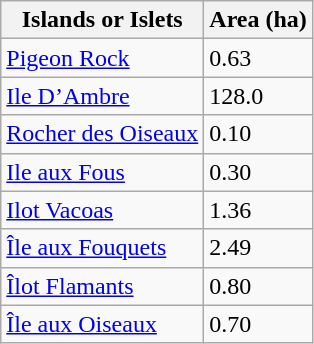<table class="wikitable">
<tr>
<th>Islands or Islets</th>
<th>Area (ha)</th>
</tr>
<tr>
<td><a href='#'>Pigeon Rock</a></td>
<td>0.63</td>
</tr>
<tr>
<td><a href='#'>Ile D’Ambre</a></td>
<td>128.0</td>
</tr>
<tr>
<td><a href='#'>Rocher des Oiseaux</a></td>
<td>0.10</td>
</tr>
<tr>
<td><a href='#'>Ile aux Fous</a></td>
<td>0.30</td>
</tr>
<tr>
<td><a href='#'>Ilot Vacoas</a></td>
<td>1.36</td>
</tr>
<tr>
<td><a href='#'>Île aux Fouquets</a></td>
<td>2.49</td>
</tr>
<tr>
<td><a href='#'>Îlot Flamants</a></td>
<td>0.80</td>
</tr>
<tr>
<td><a href='#'>Île aux Oiseaux</a></td>
<td>0.70</td>
</tr>
</table>
